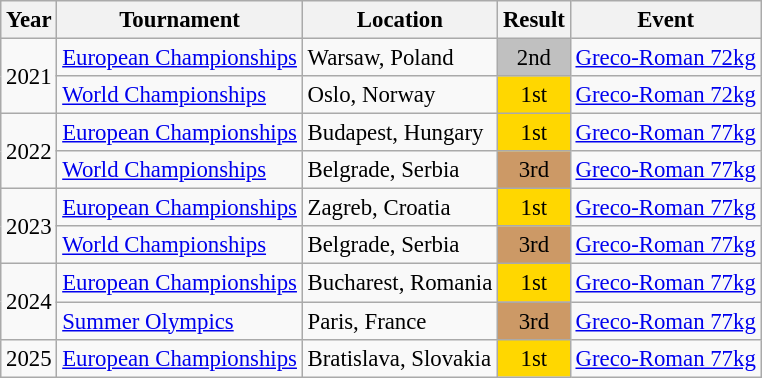<table class="wikitable" style="font-size:95%;">
<tr>
<th>Year</th>
<th>Tournament</th>
<th>Location</th>
<th>Result</th>
<th>Event</th>
</tr>
<tr>
<td rowspan=2>2021</td>
<td><a href='#'>European Championships</a></td>
<td>Warsaw, Poland</td>
<td align="center" bgcolor="silver">2nd</td>
<td><a href='#'>Greco-Roman 72kg</a></td>
</tr>
<tr>
<td><a href='#'>World Championships</a></td>
<td>Oslo, Norway</td>
<td align="center" bgcolor="gold">1st</td>
<td><a href='#'>Greco-Roman 72kg</a></td>
</tr>
<tr>
<td rowspan=2>2022</td>
<td><a href='#'>European Championships</a></td>
<td>Budapest, Hungary</td>
<td align="center" bgcolor="gold">1st</td>
<td><a href='#'>Greco-Roman 77kg</a></td>
</tr>
<tr>
<td><a href='#'>World Championships</a></td>
<td>Belgrade, Serbia</td>
<td align="center" bgcolor="cc9966">3rd</td>
<td><a href='#'>Greco-Roman 77kg</a></td>
</tr>
<tr>
<td rowspan=2>2023</td>
<td><a href='#'>European Championships</a></td>
<td>Zagreb, Croatia</td>
<td align="center" bgcolor="gold">1st</td>
<td><a href='#'>Greco-Roman 77kg</a></td>
</tr>
<tr>
<td><a href='#'>World Championships</a></td>
<td>Belgrade, Serbia</td>
<td align="center" bgcolor="cc9966">3rd</td>
<td><a href='#'>Greco-Roman 77kg</a></td>
</tr>
<tr>
<td rowspan=2>2024</td>
<td><a href='#'>European Championships</a></td>
<td>Bucharest, Romania</td>
<td align="center" bgcolor="gold">1st</td>
<td><a href='#'>Greco-Roman 77kg</a></td>
</tr>
<tr>
<td><a href='#'>Summer Olympics</a></td>
<td>Paris, France</td>
<td align="center" bgcolor="cc9966">3rd</td>
<td><a href='#'>Greco-Roman 77kg</a></td>
</tr>
<tr>
<td>2025</td>
<td><a href='#'>European Championships</a></td>
<td>Bratislava, Slovakia</td>
<td align="center" bgcolor="gold">1st</td>
<td><a href='#'>Greco-Roman 77kg</a></td>
</tr>
</table>
